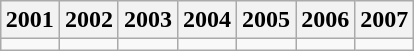<table class="wikitable" style="text-align:center; margin-left:auto; margin-right:auto;">
<tr>
<th>2001</th>
<th>2002</th>
<th>2003</th>
<th>2004</th>
<th>2005</th>
<th>2006</th>
<th>2007</th>
</tr>
<tr>
<td></td>
<td></td>
<td></td>
<td></td>
<td></td>
<td></td>
<td></td>
</tr>
</table>
